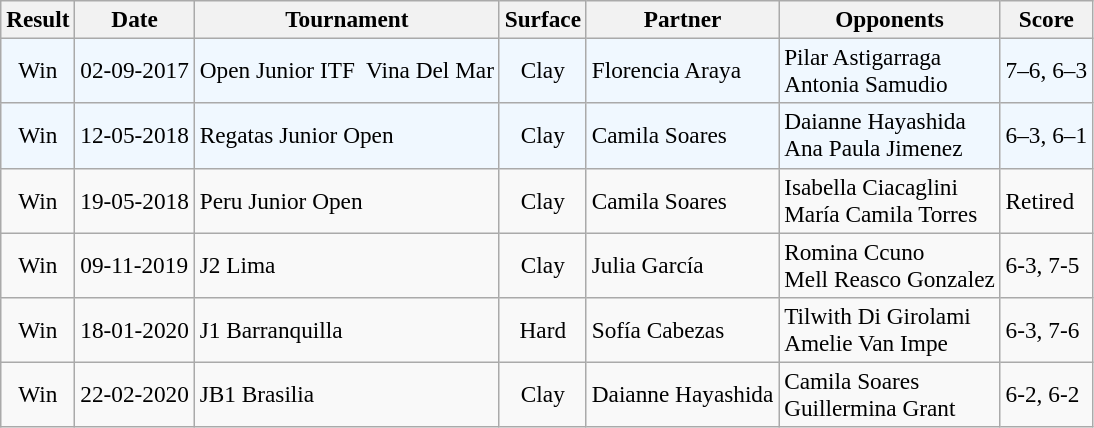<table class="sortable wikitable" style="font-size:97%">
<tr>
<th>Result</th>
<th>Date</th>
<th>Tournament</th>
<th>Surface</th>
<th>Partner</th>
<th>Opponents</th>
<th>Score</th>
</tr>
<tr style="background:#f0f8ff;">
<td align="center">Win</td>
<td>02-09-2017</td>
<td> Open Junior ITF  Vina Del Mar</td>
<td align="center">Clay</td>
<td> Florencia Araya</td>
<td> Pilar Astigarraga<br> Antonia Samudio</td>
<td>7–6, 6–3</td>
</tr>
<tr style="background:#f0f8ff;">
<td align="center">Win</td>
<td>12-05-2018</td>
<td> Regatas Junior Open</td>
<td align="center">Clay</td>
<td> Camila Soares</td>
<td> Daianne Hayashida<br> Ana Paula Jimenez</td>
<td>6–3, 6–1</td>
</tr>
<tr>
<td align="center">Win</td>
<td>19-05-2018</td>
<td> Peru Junior Open</td>
<td align="center">Clay</td>
<td> Camila Soares</td>
<td> Isabella Ciacaglini<br> María Camila Torres</td>
<td>Retired</td>
</tr>
<tr>
<td align="center">Win</td>
<td>09-11-2019</td>
<td> J2 Lima</td>
<td align="center">Clay</td>
<td> Julia García</td>
<td> Romina Ccuno<br> Mell Reasco Gonzalez</td>
<td>6-3, 7-5</td>
</tr>
<tr>
<td align="center">Win</td>
<td>18-01-2020</td>
<td> J1 Barranquilla</td>
<td align="center">Hard</td>
<td> Sofía Cabezas</td>
<td> Tilwith Di Girolami<br> Amelie Van Impe</td>
<td>6-3, 7-6</td>
</tr>
<tr>
<td align="center">Win</td>
<td>22-02-2020</td>
<td> JB1 Brasilia</td>
<td align="center">Clay</td>
<td> Daianne Hayashida</td>
<td> Camila Soares<br> Guillermina Grant</td>
<td>6-2, 6-2</td>
</tr>
</table>
